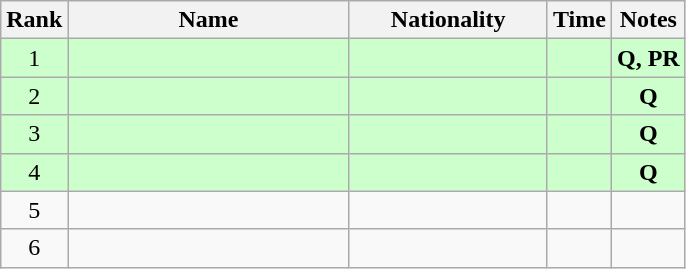<table class="wikitable sortable" style="text-align:center">
<tr>
<th>Rank</th>
<th style="width:180px">Name</th>
<th style="width:125px">Nationality</th>
<th>Time</th>
<th>Notes</th>
</tr>
<tr style="background:#cfc;">
<td>1</td>
<td style="text-align:left;"></td>
<td style="text-align:left;"></td>
<td></td>
<td><strong>Q, PR</strong></td>
</tr>
<tr style="background:#cfc;">
<td>2</td>
<td style="text-align:left;"></td>
<td style="text-align:left;"></td>
<td></td>
<td><strong>Q</strong></td>
</tr>
<tr style="background:#cfc;">
<td>3</td>
<td style="text-align:left;"></td>
<td style="text-align:left;"></td>
<td></td>
<td><strong>Q</strong></td>
</tr>
<tr style="background:#cfc;">
<td>4</td>
<td style="text-align:left;"></td>
<td style="text-align:left;"></td>
<td></td>
<td><strong>Q</strong></td>
</tr>
<tr>
<td>5</td>
<td style="text-align:left;"></td>
<td style="text-align:left;"></td>
<td></td>
<td></td>
</tr>
<tr>
<td>6</td>
<td style="text-align:left;"></td>
<td style="text-align:left;"></td>
<td></td>
<td></td>
</tr>
</table>
